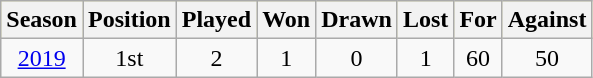<table class="wikitable" style="text-align:center">
<tr style="background:#ff9;">
<th>Season</th>
<th>Position</th>
<th>Played</th>
<th>Won</th>
<th>Drawn</th>
<th>Lost</th>
<th>For</th>
<th>Against</th>
</tr>
<tr>
<td><a href='#'>2019</a></td>
<td>1st</td>
<td>2</td>
<td>1</td>
<td>0</td>
<td>1</td>
<td>60</td>
<td>50</td>
</tr>
</table>
